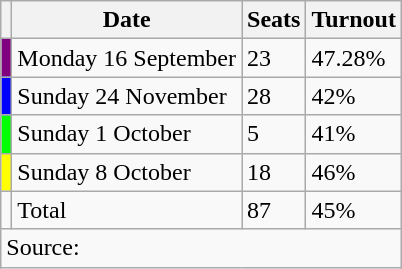<table class="wikitable">
<tr>
<th></th>
<th>Date</th>
<th>Seats</th>
<th>Turnout</th>
</tr>
<tr>
<td style="background-color:#800080"></td>
<td>Monday 16 September</td>
<td>23</td>
<td>47.28%</td>
</tr>
<tr>
<td style="background-color:blue"></td>
<td>Sunday 24 November</td>
<td>28</td>
<td>42%</td>
</tr>
<tr>
<td style="background-color:#00FF00"></td>
<td>Sunday 1 October</td>
<td>5</td>
<td>41%</td>
</tr>
<tr>
<td style="background-color:#FFFF00"></td>
<td>Sunday 8 October</td>
<td>18</td>
<td>46%</td>
</tr>
<tr>
<td></td>
<td>Total</td>
<td>87</td>
<td>45%</td>
</tr>
<tr>
<td colspan=4>Source:</td>
</tr>
</table>
